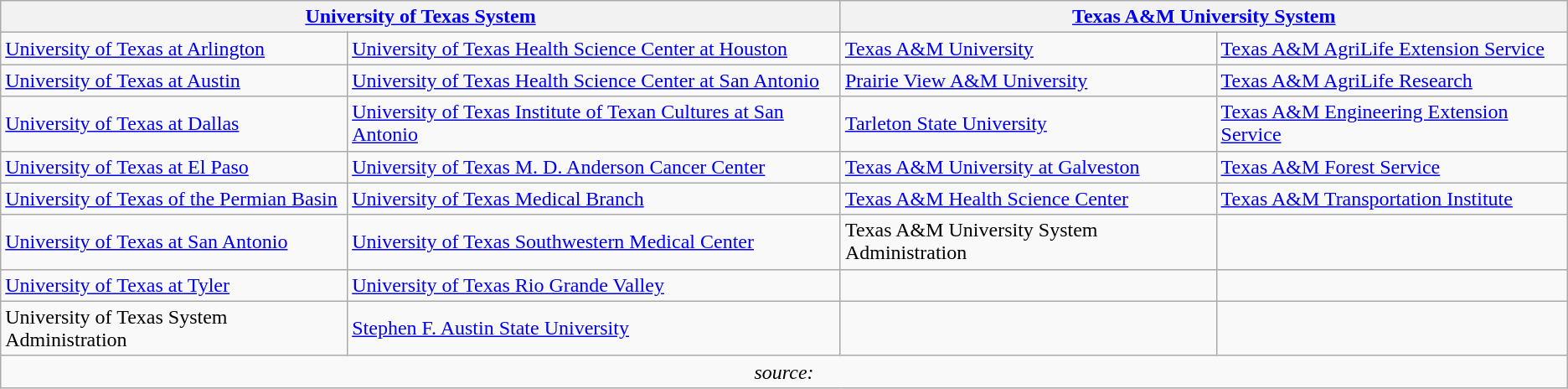<table class="wikitable">
<tr>
<th colspan="2"><a href='#'>University of Texas System</a></th>
<th colspan="2"><a href='#'>Texas A&M University System</a></th>
</tr>
<tr>
<td><a href='#'>University of Texas at Arlington</a></td>
<td><a href='#'>University of Texas Health Science Center at Houston</a></td>
<td><a href='#'>Texas A&M University</a></td>
<td><a href='#'>Texas A&M AgriLife Extension Service</a></td>
</tr>
<tr>
<td><a href='#'>University of Texas at Austin</a></td>
<td><a href='#'>University of Texas Health Science Center at San Antonio</a></td>
<td><a href='#'>Prairie View A&M University</a></td>
<td><a href='#'>Texas A&M AgriLife Research</a></td>
</tr>
<tr>
<td><a href='#'>University of Texas at Dallas</a></td>
<td><a href='#'>University of Texas Institute of Texan Cultures at San Antonio</a></td>
<td><a href='#'>Tarleton State University</a></td>
<td><a href='#'>Texas A&M Engineering Extension Service</a></td>
</tr>
<tr>
<td><a href='#'>University of Texas at El Paso</a></td>
<td><a href='#'>University of Texas M. D. Anderson Cancer Center</a></td>
<td><a href='#'>Texas A&M University at Galveston</a></td>
<td><a href='#'>Texas A&M Forest Service</a></td>
</tr>
<tr>
<td><a href='#'>University of Texas of the Permian Basin</a></td>
<td><a href='#'>University of Texas Medical Branch</a></td>
<td><a href='#'>Texas A&M Health Science Center</a></td>
<td><a href='#'>Texas A&M Transportation Institute</a></td>
</tr>
<tr>
<td><a href='#'>University of Texas at San Antonio</a></td>
<td><a href='#'>University of Texas Southwestern Medical Center</a></td>
<td>Texas A&M University System Administration</td>
<td></td>
</tr>
<tr>
<td><a href='#'>University of Texas at Tyler</a></td>
<td><a href='#'>University of Texas Rio Grande Valley</a></td>
<td></td>
<td></td>
</tr>
<tr>
<td>University of Texas System Administration</td>
<td><a href='#'>Stephen F. Austin State University</a></td>
<td></td>
<td></td>
</tr>
<tr>
<td colspan="4" align="center"><em>source: </em></td>
</tr>
</table>
